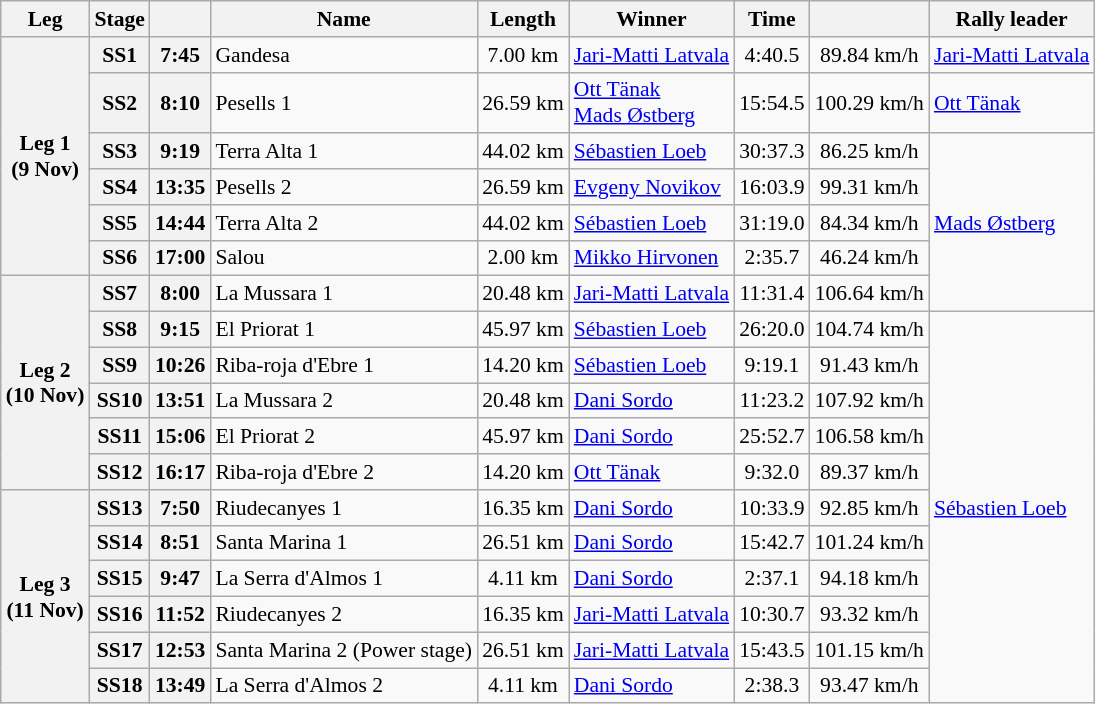<table class="wikitable" style="text-align: center; font-size: 90%">
<tr>
<th>Leg</th>
<th>Stage</th>
<th></th>
<th>Name</th>
<th>Length</th>
<th>Winner</th>
<th>Time</th>
<th></th>
<th>Rally leader</th>
</tr>
<tr>
<th rowspan="6">Leg 1<br>(9 Nov)</th>
<th>SS1</th>
<th>7:45</th>
<td align="left">Gandesa</td>
<td>7.00 km</td>
<td align="left"> <a href='#'>Jari-Matti Latvala</a></td>
<td>4:40.5</td>
<td>89.84 km/h</td>
<td align="left"> <a href='#'>Jari-Matti Latvala</a></td>
</tr>
<tr>
<th>SS2</th>
<th>8:10</th>
<td align="left">Pesells 1</td>
<td>26.59 km</td>
<td align="left"> <a href='#'>Ott Tänak</a><br> <a href='#'>Mads Østberg</a></td>
<td>15:54.5</td>
<td>100.29 km/h</td>
<td align="left"> <a href='#'>Ott Tänak</a></td>
</tr>
<tr>
<th>SS3</th>
<th>9:19</th>
<td align="left">Terra Alta 1</td>
<td>44.02 km</td>
<td align="left"> <a href='#'>Sébastien Loeb</a></td>
<td>30:37.3</td>
<td>86.25 km/h</td>
<td rowspan="5" align="left"> <a href='#'>Mads Østberg</a></td>
</tr>
<tr>
<th>SS4</th>
<th>13:35</th>
<td align="left">Pesells 2</td>
<td>26.59 km</td>
<td align="left"> <a href='#'>Evgeny Novikov</a></td>
<td>16:03.9</td>
<td>99.31 km/h</td>
</tr>
<tr>
<th>SS5</th>
<th>14:44</th>
<td align="left">Terra Alta 2</td>
<td>44.02 km</td>
<td align="left"> <a href='#'>Sébastien Loeb</a></td>
<td>31:19.0</td>
<td>84.34 km/h</td>
</tr>
<tr>
<th>SS6</th>
<th>17:00</th>
<td align="left">Salou</td>
<td>2.00 km</td>
<td align="left"> <a href='#'>Mikko Hirvonen</a></td>
<td>2:35.7</td>
<td>46.24 km/h</td>
</tr>
<tr>
<th rowspan="6">Leg 2<br>(10 Nov)</th>
<th>SS7</th>
<th>8:00</th>
<td align="left">La Mussara 1</td>
<td>20.48 km</td>
<td align="left"> <a href='#'>Jari-Matti Latvala</a></td>
<td>11:31.4</td>
<td>106.64 km/h</td>
</tr>
<tr>
<th>SS8</th>
<th>9:15</th>
<td align="left">El Priorat 1</td>
<td>45.97 km</td>
<td align="left"> <a href='#'>Sébastien Loeb</a></td>
<td>26:20.0</td>
<td>104.74 km/h</td>
<td rowspan="11" align="left"> <a href='#'>Sébastien Loeb</a></td>
</tr>
<tr>
<th>SS9</th>
<th>10:26</th>
<td align="left">Riba-roja d'Ebre 1</td>
<td>14.20 km</td>
<td align="left"> <a href='#'>Sébastien Loeb</a></td>
<td>9:19.1</td>
<td>91.43 km/h</td>
</tr>
<tr>
<th>SS10</th>
<th>13:51</th>
<td align="left">La Mussara 2</td>
<td>20.48 km</td>
<td align="left"> <a href='#'>Dani Sordo</a></td>
<td>11:23.2</td>
<td>107.92 km/h</td>
</tr>
<tr>
<th>SS11</th>
<th>15:06</th>
<td align="left">El Priorat 2</td>
<td>45.97 km</td>
<td align="left"> <a href='#'>Dani Sordo</a></td>
<td>25:52.7</td>
<td>106.58 km/h</td>
</tr>
<tr>
<th>SS12</th>
<th>16:17</th>
<td align="left">Riba-roja d'Ebre 2</td>
<td>14.20 km</td>
<td align="left"> <a href='#'>Ott Tänak</a></td>
<td>9:32.0</td>
<td>89.37 km/h</td>
</tr>
<tr>
<th rowspan="6">Leg 3<br>(11 Nov)</th>
<th>SS13</th>
<th>7:50</th>
<td align="left">Riudecanyes 1</td>
<td>16.35 km</td>
<td align="left"> <a href='#'>Dani Sordo</a></td>
<td>10:33.9</td>
<td>92.85 km/h</td>
</tr>
<tr>
<th>SS14</th>
<th>8:51</th>
<td align="left">Santa Marina 1</td>
<td>26.51 km</td>
<td align="left"> <a href='#'>Dani Sordo</a></td>
<td>15:42.7</td>
<td>101.24 km/h</td>
</tr>
<tr>
<th>SS15</th>
<th>9:47</th>
<td align="left">La Serra d'Almos 1</td>
<td>4.11 km</td>
<td align="left"> <a href='#'>Dani Sordo</a></td>
<td>2:37.1</td>
<td>94.18 km/h</td>
</tr>
<tr>
<th>SS16</th>
<th>11:52</th>
<td align="left">Riudecanyes 2</td>
<td>16.35 km</td>
<td align="left"> <a href='#'>Jari-Matti Latvala</a></td>
<td>10:30.7</td>
<td>93.32 km/h</td>
</tr>
<tr>
<th>SS17</th>
<th>12:53</th>
<td align="left">Santa Marina 2 (Power stage)</td>
<td>26.51 km</td>
<td align="left"> <a href='#'>Jari-Matti Latvala</a></td>
<td>15:43.5</td>
<td>101.15 km/h</td>
</tr>
<tr>
<th>SS18</th>
<th>13:49</th>
<td align="left">La Serra d'Almos 2</td>
<td>4.11 km</td>
<td align="left"> <a href='#'>Dani Sordo</a></td>
<td>2:38.3</td>
<td>93.47 km/h</td>
</tr>
</table>
